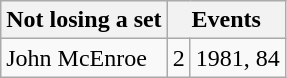<table class="wikitable" style="display:inline-table;">
<tr>
<th>Not losing a set</th>
<th colspan="2">Events</th>
</tr>
<tr>
<td> John McEnroe</td>
<td>2</td>
<td>1981, 84</td>
</tr>
</table>
